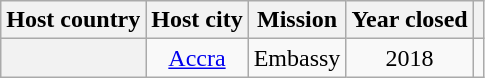<table class="wikitable plainrowheaders" style="text-align:center;">
<tr>
<th scope="col">Host country</th>
<th scope="col">Host city</th>
<th scope="col">Mission</th>
<th scope="col">Year closed</th>
<th scope="col"></th>
</tr>
<tr>
<th scope="row"></th>
<td><a href='#'>Accra</a></td>
<td>Embassy</td>
<td>2018</td>
<td></td>
</tr>
</table>
